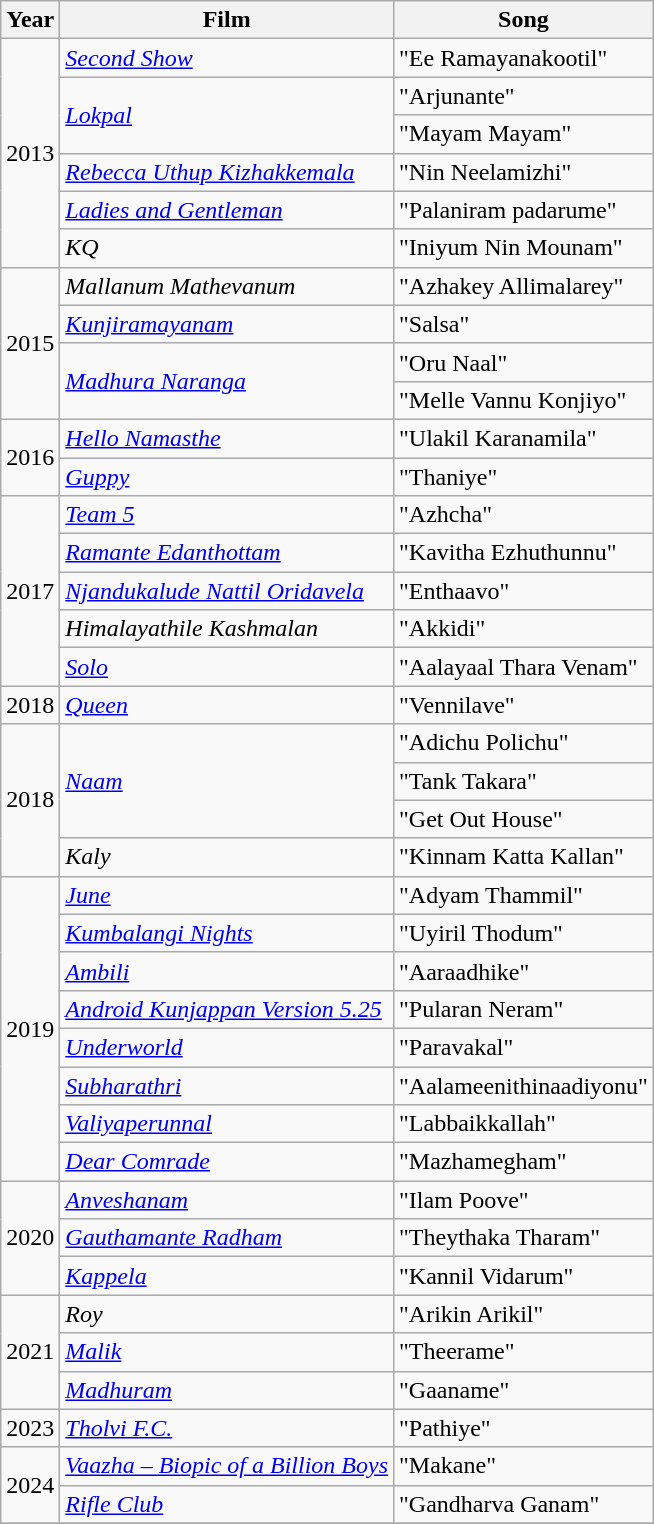<table class="wikitable sortable">
<tr>
<th>Year</th>
<th>Film</th>
<th>Song</th>
</tr>
<tr>
<td rowspan="6">2013</td>
<td><em><a href='#'>Second Show</a></em></td>
<td>"Ee Ramayanakootil"</td>
</tr>
<tr>
<td rowspan="2"><em><a href='#'>Lokpal</a></em></td>
<td>"Arjunante"</td>
</tr>
<tr>
<td>"Mayam Mayam"</td>
</tr>
<tr>
<td><em><a href='#'>Rebecca Uthup Kizhakkemala</a></em></td>
<td>"Nin Neelamizhi"</td>
</tr>
<tr>
<td><em><a href='#'>Ladies and Gentleman</a></em></td>
<td>"Palaniram padarume"</td>
</tr>
<tr>
<td><em>KQ</em></td>
<td>"Iniyum Nin Mounam"</td>
</tr>
<tr>
<td rowspan="4">2015</td>
<td><em>Mallanum Mathevanum</em></td>
<td>"Azhakey Allimalarey"</td>
</tr>
<tr>
<td><em><a href='#'>Kunjiramayanam</a></em></td>
<td>"Salsa"</td>
</tr>
<tr>
<td rowspan="2"><em><a href='#'>Madhura Naranga</a></em></td>
<td>"Oru Naal"</td>
</tr>
<tr>
<td>"Melle Vannu Konjiyo"</td>
</tr>
<tr>
<td rowspan="2">2016</td>
<td><em><a href='#'>Hello Namasthe</a></em></td>
<td>"Ulakil Karanamila"</td>
</tr>
<tr>
<td><em><a href='#'>Guppy</a></em></td>
<td>"Thaniye"</td>
</tr>
<tr>
<td rowspan="5">2017</td>
<td><em><a href='#'>Team 5</a></em></td>
<td>"Azhcha"</td>
</tr>
<tr>
<td><em><a href='#'>Ramante Edanthottam</a></em></td>
<td>"Kavitha Ezhuthunnu"</td>
</tr>
<tr>
<td><em><a href='#'>Njandukalude Nattil Oridavela</a></em></td>
<td>"Enthaavo"</td>
</tr>
<tr>
<td><em>Himalayathile Kashmalan</em></td>
<td>"Akkidi"</td>
</tr>
<tr>
<td><em><a href='#'>Solo</a></em></td>
<td>"Aalayaal Thara Venam"</td>
</tr>
<tr>
<td>2018</td>
<td><em><a href='#'>Queen</a></em></td>
<td>"Vennilave"</td>
</tr>
<tr>
<td rowspan="4">2018</td>
<td rowspan="3"><em><a href='#'>Naam</a></em></td>
<td>"Adichu Polichu"</td>
</tr>
<tr>
<td>"Tank Takara"</td>
</tr>
<tr>
<td>"Get Out House"</td>
</tr>
<tr>
<td><em>Kaly</em></td>
<td>"Kinnam Katta Kallan"</td>
</tr>
<tr>
<td rowspan="8">2019</td>
<td><em><a href='#'>June</a></em></td>
<td>"Adyam Thammil"</td>
</tr>
<tr>
<td><em><a href='#'>Kumbalangi Nights</a></em></td>
<td>"Uyiril Thodum"</td>
</tr>
<tr>
<td><em><a href='#'>Ambili</a></em></td>
<td>"Aaraadhike"</td>
</tr>
<tr>
<td><em><a href='#'>Android Kunjappan Version 5.25</a></em></td>
<td>"Pularan Neram"</td>
</tr>
<tr>
<td><em><a href='#'>Underworld</a></em></td>
<td>"Paravakal"</td>
</tr>
<tr>
<td><em><a href='#'>Subharathri</a></em></td>
<td>"Aalameenithinaadiyonu"</td>
</tr>
<tr>
<td><em><a href='#'>Valiyaperunnal</a></em></td>
<td>"Labbaikkallah"</td>
</tr>
<tr>
<td><em><a href='#'>Dear Comrade</a></em></td>
<td>"Mazhamegham"</td>
</tr>
<tr>
<td rowspan="3">2020</td>
<td><em><a href='#'>Anveshanam</a></em></td>
<td>"Ilam Poove"</td>
</tr>
<tr>
<td><em><a href='#'>Gauthamante Radham</a></em></td>
<td>"Theythaka Tharam"</td>
</tr>
<tr>
<td><em><a href='#'>Kappela</a></em></td>
<td>"Kannil Vidarum"</td>
</tr>
<tr>
<td rowspan="3">2021</td>
<td><em>Roy</em></td>
<td>"Arikin Arikil"</td>
</tr>
<tr>
<td><em><a href='#'>Malik</a></em></td>
<td>"Theerame"</td>
</tr>
<tr>
<td><em><a href='#'>Madhuram</a></em></td>
<td>"Gaaname"</td>
</tr>
<tr>
<td>2023</td>
<td><em><a href='#'>Tholvi F.C.</a></em></td>
<td>"Pathiye"</td>
</tr>
<tr>
<td rowspan="2">2024</td>
<td><em><a href='#'>Vaazha – Biopic of a Billion Boys</a></em></td>
<td>"Makane"</td>
</tr>
<tr>
<td><em><a href='#'>Rifle Club</a></em></td>
<td>"Gandharva Ganam"</td>
</tr>
<tr>
</tr>
</table>
